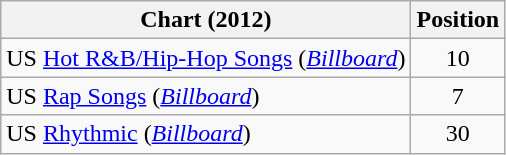<table class="wikitable sortable">
<tr>
<th scope="col">Chart (2012)</th>
<th scope="col">Position</th>
</tr>
<tr>
<td>US <a href='#'>Hot R&B/Hip-Hop Songs</a> (<em><a href='#'>Billboard</a></em>)</td>
<td style="text-align:center;">10</td>
</tr>
<tr>
<td>US <a href='#'>Rap Songs</a> (<em><a href='#'>Billboard</a></em>)</td>
<td style="text-align:center;">7</td>
</tr>
<tr>
<td>US <a href='#'>Rhythmic</a> (<em><a href='#'>Billboard</a></em>)</td>
<td style="text-align:center;">30</td>
</tr>
</table>
